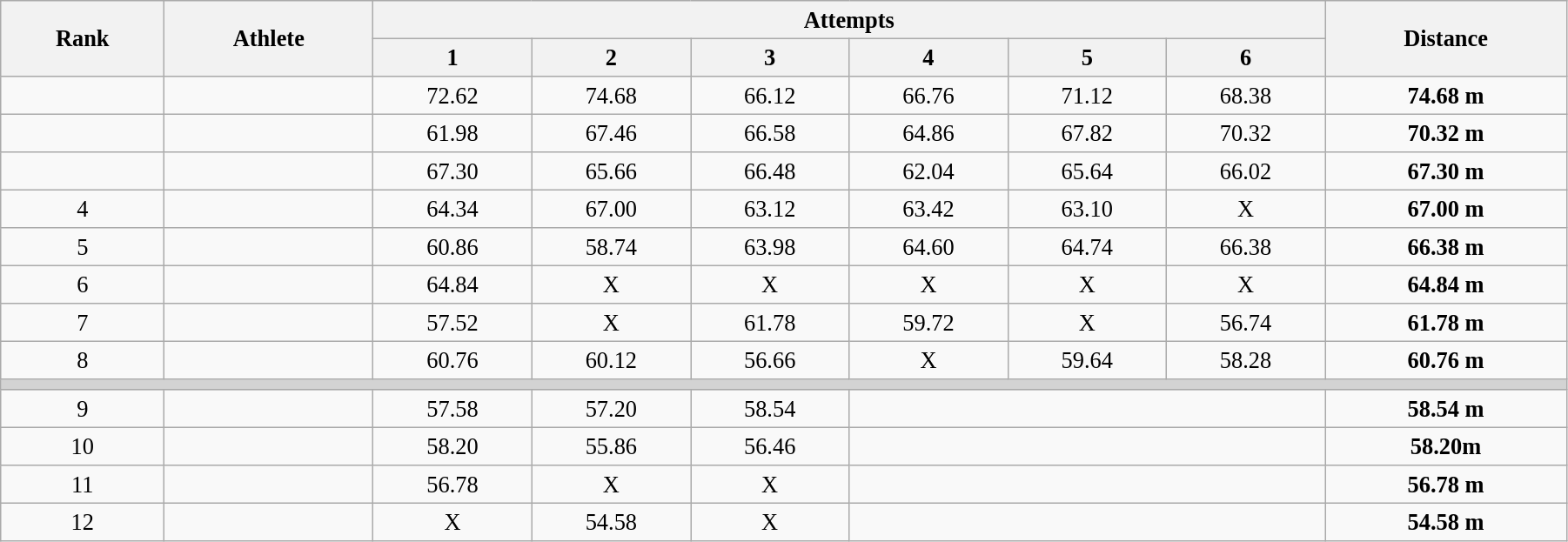<table class="wikitable" style=" text-align:center; font-size:110%;" width="95%">
<tr>
<th rowspan="2">Rank</th>
<th rowspan="2">Athlete</th>
<th colspan="6">Attempts</th>
<th rowspan="2">Distance</th>
</tr>
<tr>
<th>1</th>
<th>2</th>
<th>3</th>
<th>4</th>
<th>5</th>
<th>6</th>
</tr>
<tr>
<td></td>
<td align=left></td>
<td>72.62</td>
<td>74.68</td>
<td>66.12</td>
<td>66.76</td>
<td>71.12</td>
<td>68.38</td>
<td align="center"><strong>74.68 m</strong></td>
</tr>
<tr>
<td></td>
<td align=left></td>
<td>61.98</td>
<td>67.46</td>
<td>66.58</td>
<td>64.86</td>
<td>67.82</td>
<td>70.32</td>
<td align="center"><strong>70.32 m</strong></td>
</tr>
<tr>
<td></td>
<td align=left></td>
<td>67.30</td>
<td>65.66</td>
<td>66.48</td>
<td>62.04</td>
<td>65.64</td>
<td>66.02</td>
<td align="center"><strong>67.30 m</strong></td>
</tr>
<tr>
<td>4</td>
<td align=left></td>
<td>64.34</td>
<td>67.00</td>
<td>63.12</td>
<td>63.42</td>
<td>63.10</td>
<td>X</td>
<td align="center"><strong>67.00 m</strong></td>
</tr>
<tr>
<td>5</td>
<td align=left></td>
<td>60.86</td>
<td>58.74</td>
<td>63.98</td>
<td>64.60</td>
<td>64.74</td>
<td>66.38</td>
<td align="center"><strong>66.38 m</strong></td>
</tr>
<tr>
<td>6</td>
<td align=left></td>
<td>64.84</td>
<td>X</td>
<td>X</td>
<td>X</td>
<td>X</td>
<td>X</td>
<td align="center"><strong>64.84 m</strong></td>
</tr>
<tr>
<td>7</td>
<td align=left></td>
<td>57.52</td>
<td>X</td>
<td>61.78</td>
<td>59.72</td>
<td>X</td>
<td>56.74</td>
<td align="center"><strong>61.78 m</strong></td>
</tr>
<tr>
<td>8</td>
<td align=left></td>
<td>60.76</td>
<td>60.12</td>
<td>56.66</td>
<td>X</td>
<td>59.64</td>
<td>58.28</td>
<td align="center"><strong>60.76 m</strong></td>
</tr>
<tr>
<td colspan=9 bgcolor=lightgray></td>
</tr>
<tr>
<td>9</td>
<td align=left></td>
<td>57.58</td>
<td>57.20</td>
<td>58.54</td>
<td colspan=3></td>
<td><strong>58.54 m</strong></td>
</tr>
<tr>
<td>10</td>
<td align=left></td>
<td>58.20</td>
<td>55.86</td>
<td>56.46</td>
<td colspan=3></td>
<td><strong>58.20m</strong></td>
</tr>
<tr>
<td>11</td>
<td align=left></td>
<td>56.78</td>
<td>X</td>
<td>X</td>
<td colspan=3></td>
<td><strong>56.78 m</strong></td>
</tr>
<tr>
<td>12</td>
<td align=left></td>
<td>X</td>
<td>54.58</td>
<td>X</td>
<td colspan=3></td>
<td><strong>54.58 m</strong></td>
</tr>
</table>
